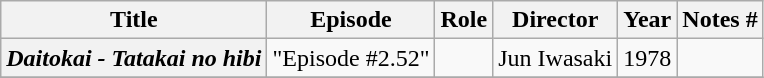<table class="wikitable plainrowheaders sortable">
<tr>
<th scope="col" class="unsortable">Title</th>
<th scope="col">Episode</th>
<th scope="col">Role</th>
<th scope="col">Director</th>
<th scope="col">Year</th>
<th scope="col" class="unsortable">Notes #</th>
</tr>
<tr>
<th scope="row"><em>Daitokai - Tatakai no hibi </em></th>
<td>"Episode #2.52"</td>
<td></td>
<td>Jun Iwasaki</td>
<td>1978</td>
<td></td>
</tr>
<tr>
</tr>
</table>
